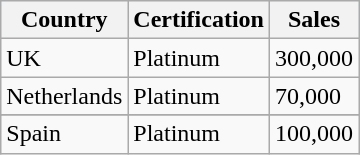<table class="wikitable">
<tr style="background:#ebf5ff;">
<th align="left">Country</th>
<th align="left">Certification</th>
<th align="left">Sales</th>
</tr>
<tr>
<td align="left">UK</td>
<td align="left">Platinum</td>
<td align="left">300,000</td>
</tr>
<tr>
<td align="left">Netherlands</td>
<td align="left">Platinum</td>
<td align="left">70,000</td>
</tr>
<tr>
</tr>
<tr>
<td align="left">Spain</td>
<td align="left">Platinum</td>
<td align="left">100,000</td>
</tr>
</table>
